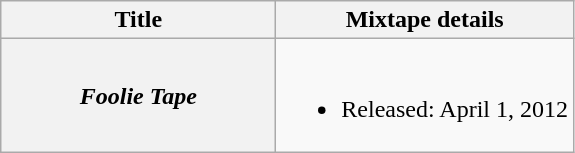<table class="wikitable plainrowheaders" style="text-align:center;">
<tr>
<th scope="col" style="width:11em;">Title</th>
<th scope="col">Mixtape details</th>
</tr>
<tr>
<th scope="row"><em>Foolie Tape</em></th>
<td><br><ul><li>Released: April 1, 2012</li></ul></td>
</tr>
</table>
